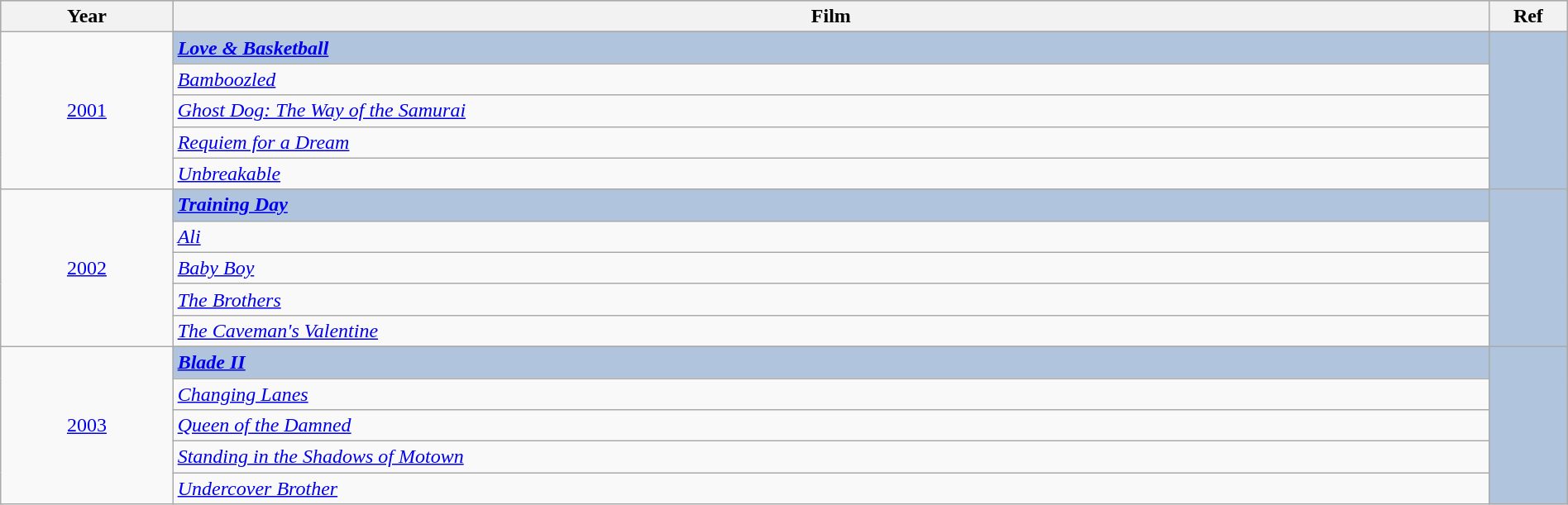<table class="wikitable" style="width:100%;">
<tr style="background:#bebebe;">
<th style="width:11%;">Year</th>
<th style="width:84%;">Film</th>
<th style="width:5%;">Ref</th>
</tr>
<tr>
<td rowspan="6" align="center"><a href='#'>2001</a></td>
</tr>
<tr style="background:#B0C4DE">
<td><strong><em><a href='#'>Love & Basketball</a></em></strong></td>
<td rowspan="6" align="center"></td>
</tr>
<tr>
<td><em><a href='#'>Bamboozled</a></em></td>
</tr>
<tr>
<td><em><a href='#'>Ghost Dog: The Way of the Samurai</a></em></td>
</tr>
<tr>
<td><em><a href='#'>Requiem for a Dream</a></em></td>
</tr>
<tr>
<td><em><a href='#'>Unbreakable</a></em></td>
</tr>
<tr>
<td rowspan="6" align="center"><a href='#'>2002</a></td>
</tr>
<tr style="background:#B0C4DE">
<td><strong><em><a href='#'>Training Day</a></em></strong></td>
<td rowspan="6" align="center"></td>
</tr>
<tr>
<td><em><a href='#'>Ali</a></em></td>
</tr>
<tr>
<td><em><a href='#'>Baby Boy</a></em></td>
</tr>
<tr>
<td><em><a href='#'>The Brothers</a></em></td>
</tr>
<tr>
<td><em><a href='#'>The Caveman's Valentine</a></em></td>
</tr>
<tr>
<td rowspan="6" align="center"><a href='#'>2003</a></td>
</tr>
<tr style="background:#B0C4DE">
<td><strong><em><a href='#'>Blade II</a></em></strong></td>
<td rowspan="6" align="center"></td>
</tr>
<tr>
<td><em><a href='#'>Changing Lanes</a></em></td>
</tr>
<tr>
<td><em><a href='#'>Queen of the Damned</a></em></td>
</tr>
<tr>
<td><em><a href='#'>Standing in the Shadows of Motown</a></em></td>
</tr>
<tr>
<td><em><a href='#'>Undercover Brother</a></em></td>
</tr>
</table>
